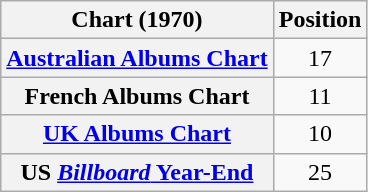<table class="wikitable sortable plainrowheaders" style="text-align:center;">
<tr>
<th scope="col">Chart (1970)</th>
<th scope="col">Position</th>
</tr>
<tr>
<th scope="row"><a href='#'>Australian Albums Chart</a></th>
<td>17</td>
</tr>
<tr>
<th scope="row">French Albums Chart</th>
<td>11</td>
</tr>
<tr>
<th scope="row"><a href='#'>UK Albums Chart</a></th>
<td>10</td>
</tr>
<tr>
<th scope="row">US <a href='#'><em>Billboard</em> Year-End</a></th>
<td>25</td>
</tr>
</table>
